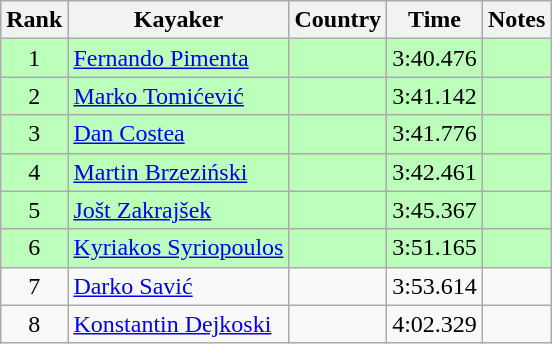<table class="wikitable" style="text-align:center">
<tr>
<th>Rank</th>
<th>Kayaker</th>
<th>Country</th>
<th>Time</th>
<th>Notes</th>
</tr>
<tr bgcolor=bbffbb>
<td>1</td>
<td align="left"><a href='#'>Fernando Pimenta</a></td>
<td align="left"></td>
<td>3:40.476</td>
<td></td>
</tr>
<tr bgcolor=bbffbb>
<td>2</td>
<td align="left"><a href='#'>Marko Tomićević</a></td>
<td align="left"></td>
<td>3:41.142</td>
<td></td>
</tr>
<tr bgcolor=bbffbb>
<td>3</td>
<td align="left"><a href='#'>Dan Costea</a></td>
<td align="left"></td>
<td>3:41.776</td>
<td></td>
</tr>
<tr bgcolor=bbffbb>
<td>4</td>
<td align="left"><a href='#'>Martin Brzeziński</a></td>
<td align="left"></td>
<td>3:42.461</td>
<td></td>
</tr>
<tr bgcolor=bbffbb>
<td>5</td>
<td align="left"><a href='#'>Jošt Zakrajšek</a></td>
<td align="left"></td>
<td>3:45.367</td>
<td></td>
</tr>
<tr bgcolor=bbffbb>
<td>6</td>
<td align="left"><a href='#'>Kyriakos Syriopoulos</a></td>
<td align="left"></td>
<td>3:51.165</td>
<td></td>
</tr>
<tr>
<td>7</td>
<td align="left"><a href='#'>Darko Savić</a></td>
<td align="left"></td>
<td>3:53.614</td>
<td></td>
</tr>
<tr>
<td>8</td>
<td align="left"><a href='#'>Konstantin Dejkoski</a></td>
<td align="left"></td>
<td>4:02.329</td>
<td></td>
</tr>
</table>
